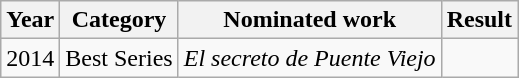<table class="wikitable">
<tr>
<th><strong>Year</strong></th>
<th><strong>Category</strong></th>
<th><strong>Nominated work</strong></th>
<th><strong>Result</strong></th>
</tr>
<tr>
<td>2014</td>
<td>Best Series</td>
<td><em>El secreto de Puente Viejo</em></td>
<td></td>
</tr>
</table>
